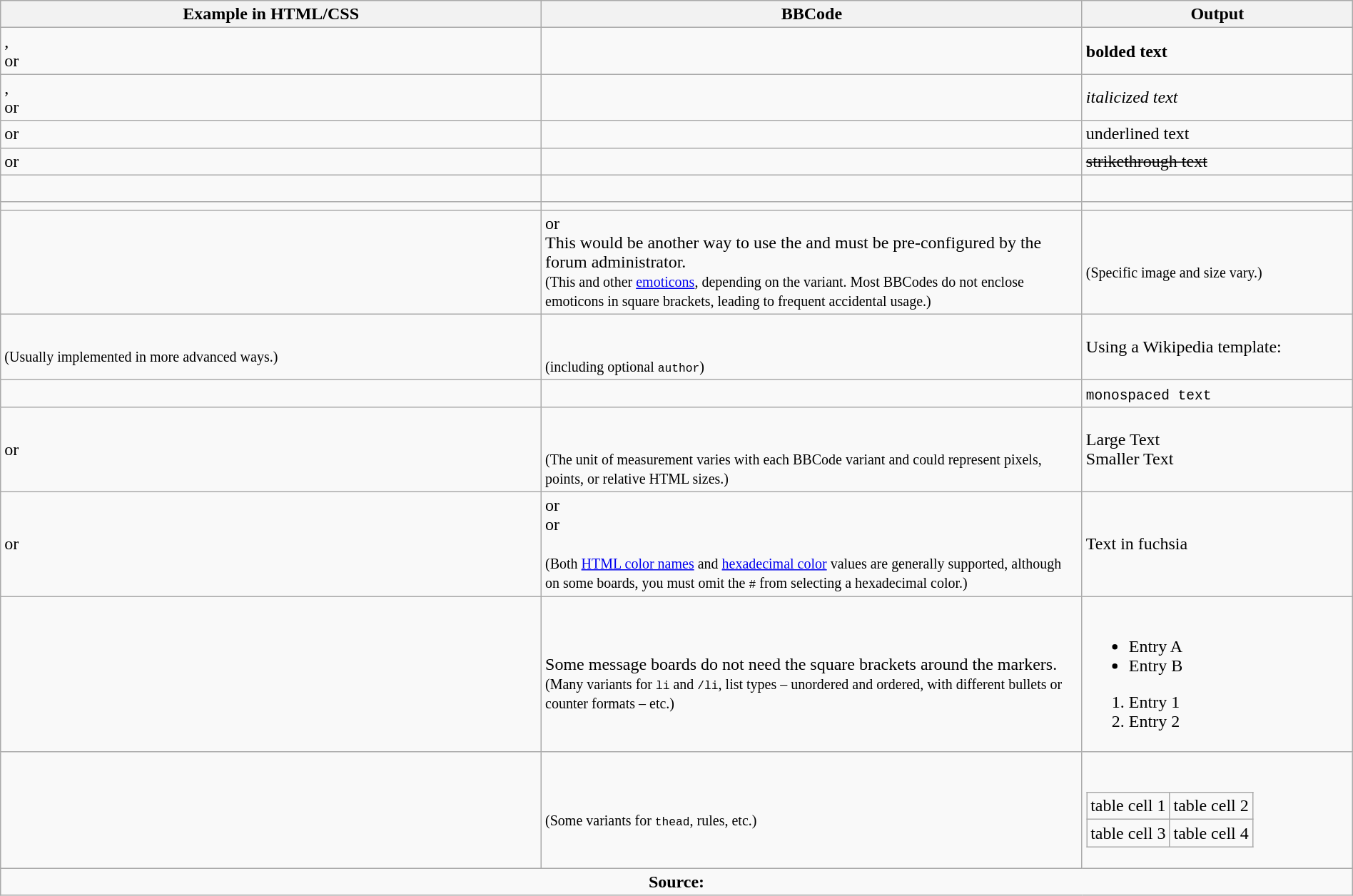<table class="wikitable" style="width:100%; text-align:left;">
<tr>
<th style="width:40%;">Example in HTML/CSS</th>
<th style="width:40%;">BBCode</th>
<th style="width:20%;">Output</th>
</tr>
<tr>
<td>,<br> or<br></td>
<td></td>
<td><strong>bolded text</strong></td>
</tr>
<tr>
<td>,<br> or<br></td>
<td></td>
<td><em>italicized text</em></td>
</tr>
<tr>
<td> or<br></td>
<td></td>
<td><span>underlined text</span></td>
</tr>
<tr>
<td> or<br></td>
<td></td>
<td><s>strikethrough text</s></td>
</tr>
<tr>
<td><br></td>
<td><br></td>
<td><span></span><br><span></span></td>
</tr>
<tr>
<td></td>
<td></td>
<td></td>
</tr>
<tr>
<td></td>
<td> or <br>This would be another way to use the  and must be pre-configured by the forum administrator.<br><small>(This and other <a href='#'>emoticons</a>, depending on the variant. Most BBCodes do not enclose emoticons in square brackets, leading to frequent accidental usage.)</small></td>
<td><br><small>(Specific image and size vary.)</small></td>
</tr>
<tr>
<td><br><small>(Usually implemented in more advanced ways.)</small></td>
<td><br><br><small>(including optional <code>author</code>)</small></td>
<td>Using a Wikipedia template: </td>
</tr>
<tr>
<td></td>
<td></td>
<td><code>monospaced text</code></td>
</tr>
<tr>
<td> or<br></td>
<td><br><br><small>(The unit of measurement varies with each BBCode variant and could represent pixels, points, or relative HTML sizes.)</small></td>
<td><span>Large Text</span><br><span>Smaller Text</span></td>
</tr>
<tr>
<td> or<br></td>
<td> or<br> or<br><br><small>(Both <a href='#'>HTML color names</a> and <a href='#'>hexadecimal color</a> values are generally supported, although on some boards, you must omit the <code>#</code> from selecting a hexadecimal color.)</small></td>
<td><span>Text in fuchsia</span></td>
</tr>
<tr>
<td></td>
<td><br>Some message boards do not need the square brackets around the markers.<br><small>(Many variants for <code>li</code> and <code>/li</code>, list types – unordered and ordered, with different bullets or counter formats – etc.)</small></td>
<td><br><ul><li>Entry A</li><li>Entry B</li></ul><ol><li>Entry 1</li><li>Entry 2</li></ol></td>
</tr>
<tr>
<td></td>
<td><br><small>(Some variants for <code>thead</code>, rules, etc.)</small></td>
<td><br><table class="wikitable">
<tr>
<td>table cell 1</td>
<td>table cell 2</td>
</tr>
<tr>
<td>table cell 3</td>
<td>table cell 4</td>
</tr>
</table>
</td>
</tr>
<tr>
<td colspan="3" style="text-align: center;"><strong>Source:</strong></td>
</tr>
</table>
